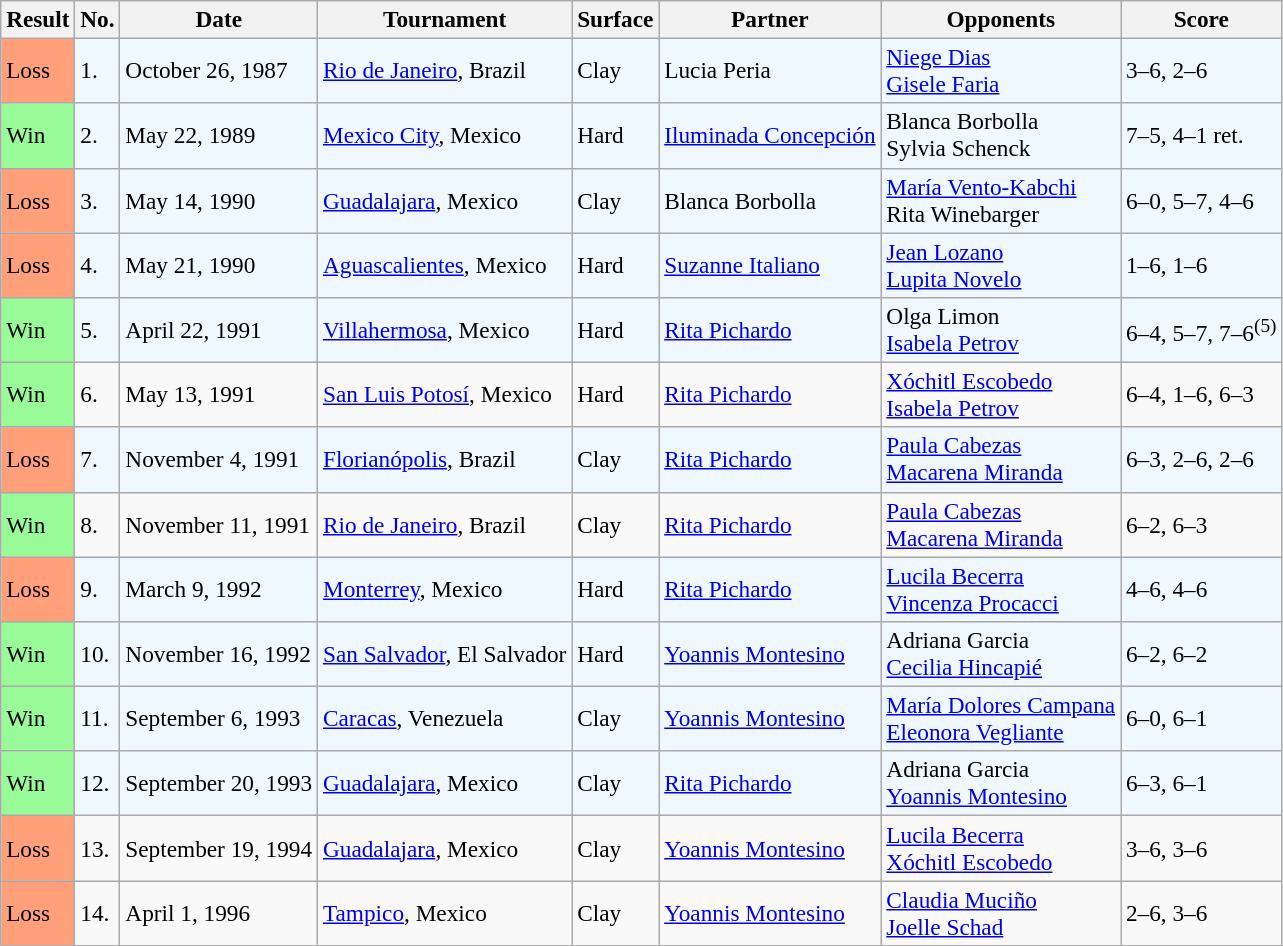<table class="sortable wikitable" style=font-size:97%>
<tr>
<th>Result</th>
<th>No.</th>
<th>Date</th>
<th>Tournament</th>
<th>Surface</th>
<th>Partner</th>
<th>Opponents</th>
<th>Score</th>
</tr>
<tr style="background:#f0f8ff;">
<td style="background:#ffa07a;">Loss</td>
<td>1.</td>
<td>October 26, 1987</td>
<td><a href='#'>Rio de Janeiro</a>, Brazil</td>
<td>Clay</td>
<td> Lucia Peria</td>
<td> <a href='#'>Niege Dias</a> <br>  <a href='#'>Gisele Faria</a></td>
<td>3–6, 2–6</td>
</tr>
<tr style="background:#f0f8ff;">
<td style="background:#98fb98;">Win</td>
<td>2.</td>
<td>May 22, 1989</td>
<td><a href='#'>Mexico City</a>, Mexico</td>
<td>Hard</td>
<td> <a href='#'>Iluminada Concepción</a></td>
<td> Blanca Borbolla <br>  Sylvia Schenck</td>
<td>7–5, 4–1 ret.</td>
</tr>
<tr bgcolor="#f0f8ff">
<td style="background:#ffa07a;">Loss</td>
<td>3.</td>
<td>May 14, 1990</td>
<td><a href='#'>Guadalajara</a>, Mexico</td>
<td>Clay</td>
<td> Blanca Borbolla</td>
<td> <a href='#'>María Vento-Kabchi</a> <br>  Rita Winebarger</td>
<td>6–0, 5–7, 4–6</td>
</tr>
<tr bgcolor="#f0f8ff">
<td style="background:#ffa07a;">Loss</td>
<td>4.</td>
<td>May 21, 1990</td>
<td><a href='#'>Aguascalientes</a>, Mexico</td>
<td>Hard</td>
<td> <a href='#'>Suzanne Italiano</a></td>
<td> <a href='#'>Jean Lozano</a> <br>  <a href='#'>Lupita Novelo</a></td>
<td>1–6, 1–6</td>
</tr>
<tr style="background:#f0f8ff;">
<td style="background:#98fb98;">Win</td>
<td>5.</td>
<td>April 22, 1991</td>
<td><a href='#'>Villahermosa</a>, Mexico</td>
<td>Hard</td>
<td> <a href='#'>Rita Pichardo</a></td>
<td> Olga Limon <br>  <a href='#'>Isabela Petrov</a></td>
<td>6–4, 5–7, 7–6<sup>(5)</sup></td>
</tr>
<tr>
<td style="background:#98fb98;">Win</td>
<td>6.</td>
<td>May 13, 1991</td>
<td><a href='#'>San Luis Potosí</a>, Mexico</td>
<td>Hard</td>
<td> <a href='#'>Rita Pichardo</a></td>
<td> <a href='#'>Xóchitl Escobedo</a><br>  <a href='#'>Isabela Petrov</a></td>
<td>6–4, 1–6, 6–3</td>
</tr>
<tr style="background:#f0f8ff;">
<td style="background:#ffa07a;">Loss</td>
<td>7.</td>
<td>November 4, 1991</td>
<td><a href='#'>Florianópolis</a>, Brazil</td>
<td>Clay</td>
<td> <a href='#'>Rita Pichardo</a></td>
<td> <a href='#'>Paula Cabezas</a> <br>  <a href='#'>Macarena Miranda</a></td>
<td>6–3, 2–6, 2–6</td>
</tr>
<tr>
<td style="background:#98fb98;">Win</td>
<td>8.</td>
<td>November 11, 1991</td>
<td><a href='#'>Rio de Janeiro</a>, Brazil</td>
<td>Clay</td>
<td> <a href='#'>Rita Pichardo</a></td>
<td> <a href='#'>Paula Cabezas</a> <br>  <a href='#'>Macarena Miranda</a></td>
<td>6–2, 6–3</td>
</tr>
<tr style="background:#f0f8ff;">
<td style="background:#ffa07a;">Loss</td>
<td>9.</td>
<td>March 9, 1992</td>
<td><a href='#'>Monterrey</a>, Mexico</td>
<td>Hard</td>
<td> <a href='#'>Rita Pichardo</a></td>
<td> <a href='#'>Lucila Becerra</a> <br>  <a href='#'>Vincenza Procacci</a></td>
<td>4–6, 4–6</td>
</tr>
<tr style="background:#f0f8ff;">
<td style="background:#98fb98;">Win</td>
<td>10.</td>
<td>November 16, 1992</td>
<td><a href='#'>San Salvador</a>, El Salvador</td>
<td>Hard</td>
<td> <a href='#'>Yoannis Montesino</a></td>
<td> Adriana Garcia <br>  <a href='#'>Cecilia Hincapié</a></td>
<td>6–2, 6–2</td>
</tr>
<tr style="background:#f0f8ff;">
<td style="background:#98fb98;">Win</td>
<td>11.</td>
<td>September 6, 1993</td>
<td><a href='#'>Caracas</a>, Venezuela</td>
<td>Clay</td>
<td> <a href='#'>Yoannis Montesino</a></td>
<td> <a href='#'>María Dolores Campana</a> <br>  <a href='#'>Eleonora Vegliante</a></td>
<td>6–0, 6–1</td>
</tr>
<tr style="background:#f0f8ff;">
<td style="background:#98fb98;">Win</td>
<td>12.</td>
<td>September 20, 1993</td>
<td><a href='#'>Guadalajara</a>, Mexico</td>
<td>Clay</td>
<td> <a href='#'>Rita Pichardo</a></td>
<td> Adriana Garcia <br>  <a href='#'>Yoannis Montesino</a></td>
<td>6–3, 6–1</td>
</tr>
<tr>
<td style="background:#ffa07a;">Loss</td>
<td>13.</td>
<td>September 19, 1994</td>
<td><a href='#'>Guadalajara</a>, Mexico</td>
<td>Clay</td>
<td> <a href='#'>Yoannis Montesino</a></td>
<td> <a href='#'>Lucila Becerra</a> <br>  <a href='#'>Xóchitl Escobedo</a></td>
<td>3–6, 3–6</td>
</tr>
<tr>
<td style="background:#ffa07a;">Loss</td>
<td>14.</td>
<td>April 1, 1996</td>
<td><a href='#'>Tampico</a>, Mexico</td>
<td>Clay</td>
<td> <a href='#'>Yoannis Montesino</a></td>
<td> <a href='#'>Claudia Muciño</a> <br>  <a href='#'>Joelle Schad</a></td>
<td>2–6, 3–6</td>
</tr>
</table>
